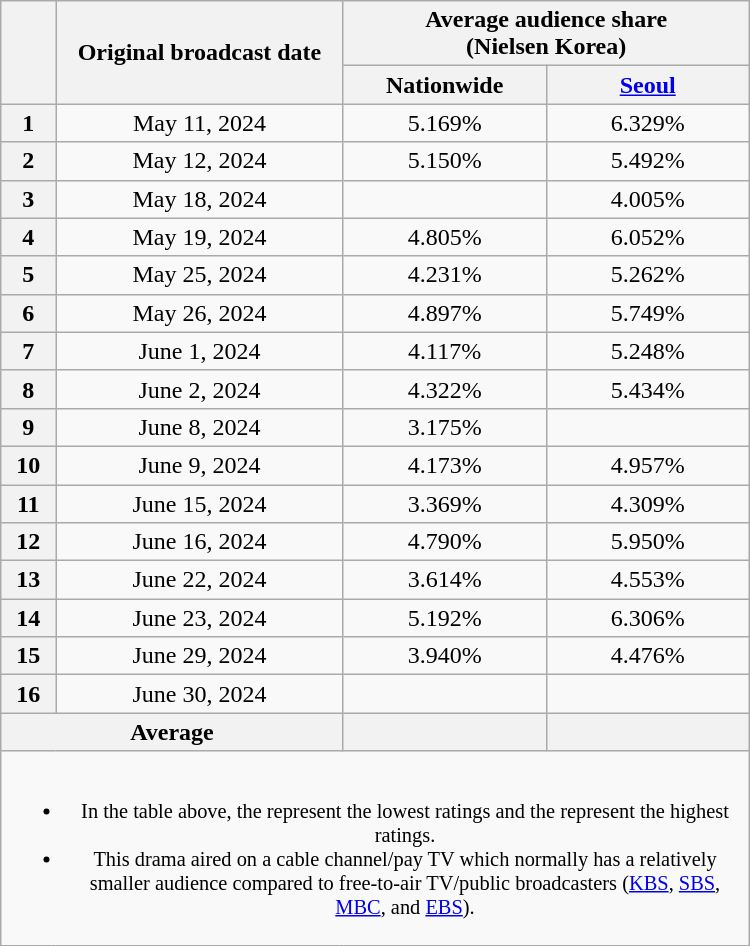<table class="wikitable" style="margin-left:auto; margin-right:auto; width:500px; text-align:center">
<tr>
<th scope="col" rowspan="2"></th>
<th scope="col" rowspan="2">Original broadcast date</th>
<th scope="col" colspan="2">Average audience share<br>(Nielsen Korea)</th>
</tr>
<tr>
<th scope="col" style="width:8em">Nationwide</th>
<th scope="col" style="width:8em"><a href='#'>Seoul</a></th>
</tr>
<tr>
<th scope="row">1</th>
<td>May 11, 2024</td>
<td>5.169% </td>
<td>6.329% </td>
</tr>
<tr>
<th scope="row">2</th>
<td>May 12, 2024</td>
<td>5.150% </td>
<td>5.492% </td>
</tr>
<tr>
<th scope="row">3</th>
<td>May 18, 2024</td>
<td><strong></strong> </td>
<td>4.005% </td>
</tr>
<tr>
<th scope="row">4</th>
<td>May 19, 2024</td>
<td>4.805% </td>
<td>6.052% </td>
</tr>
<tr>
<th scope="row">5</th>
<td>May 25, 2024</td>
<td>4.231% </td>
<td>5.262% </td>
</tr>
<tr>
<th scope="row">6</th>
<td>May 26, 2024</td>
<td>4.897% </td>
<td>5.749% </td>
</tr>
<tr>
<th scope="row">7</th>
<td>June 1, 2024</td>
<td>4.117% </td>
<td>5.248% </td>
</tr>
<tr>
<th scope="row">8</th>
<td>June 2, 2024</td>
<td>4.322% </td>
<td>5.434% </td>
</tr>
<tr>
<th scope="row">9</th>
<td>June 8, 2024</td>
<td>3.175% </td>
<td><strong></strong> </td>
</tr>
<tr>
<th scope="row">10</th>
<td>June 9, 2024</td>
<td>4.173% </td>
<td>4.957% </td>
</tr>
<tr>
<th scope="row">11</th>
<td>June 15, 2024</td>
<td>3.369% </td>
<td>4.309% </td>
</tr>
<tr>
<th scope="row">12</th>
<td>June 16, 2024</td>
<td>4.790% </td>
<td>5.950% </td>
</tr>
<tr>
<th scope="row">13</th>
<td>June 22, 2024</td>
<td>3.614% </td>
<td>4.553% </td>
</tr>
<tr>
<th scope="row">14</th>
<td>June 23, 2024</td>
<td>5.192% </td>
<td>6.306% </td>
</tr>
<tr>
<th scope="row">15</th>
<td>June 29, 2024</td>
<td>3.940% </td>
<td>4.476% </td>
</tr>
<tr>
<th scope="row">16</th>
<td>June 30, 2024</td>
<td><strong></strong> </td>
<td><strong></strong> </td>
</tr>
<tr>
<th scope="col" colspan="2">Average</th>
<th scope="col"></th>
<th scope="col"></th>
</tr>
<tr>
<td colspan="4" style="font-size:85%"><br><ul><li>In the table above, the <strong></strong> represent the lowest ratings and the <strong></strong> represent the highest ratings.</li><li>This drama aired on a cable channel/pay TV which normally has a relatively smaller audience compared to free-to-air TV/public broadcasters (<a href='#'>KBS</a>, <a href='#'>SBS</a>, <a href='#'>MBC</a>, and <a href='#'>EBS</a>).</li></ul></td>
</tr>
</table>
